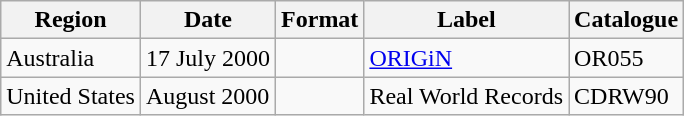<table class="wikitable plainrowheaders">
<tr>
<th scope="col">Region</th>
<th scope="col">Date</th>
<th scope="col">Format</th>
<th scope="col">Label</th>
<th scope="col">Catalogue</th>
</tr>
<tr>
<td>Australia</td>
<td>17 July 2000</td>
<td></td>
<td><a href='#'>ORIGiN</a></td>
<td>OR055</td>
</tr>
<tr>
<td>United States</td>
<td>August 2000</td>
<td></td>
<td>Real World Records</td>
<td>CDRW90</td>
</tr>
</table>
